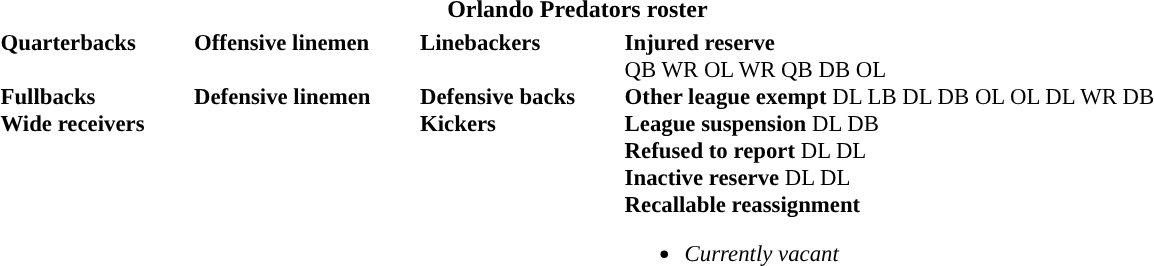<table class="toccolours" style="text-align: left;">
<tr>
<th colspan=7 style="text-align:center; ">Orlando Predators roster</th>
</tr>
<tr>
<td style="font-size: 95%;vertical-align:top;"><strong>Quarterbacks</strong><br>
<br><strong>Fullbacks</strong>
<br><strong>Wide receivers</strong>




</td>
<td style="width: 25px;"></td>
<td style="font-size: 95%;vertical-align:top;"><strong>Offensive linemen</strong><br>



<br><strong>Defensive linemen</strong>



</td>
<td style="width: 25px;"></td>
<td style="font-size: 95%;vertical-align:top;"><strong>Linebackers</strong><br>
<br><strong>Defensive backs</strong>



<br><strong>Kickers</strong>
</td>
<td style="width: 25px;"></td>
<td style="font-size: 95%;vertical-align:top;"><strong>Injured reserve</strong><br> QB
 WR
 OL
 WR
 QB
 DB
 OL<br><strong>Other league exempt</strong>
 DL
 LB
 DL
 DB
 OL
 OL
 DL
 WR
 DB<br><strong>League suspension</strong>
 DL
 DB<br><strong>Refused to report</strong>
 DL
 DL<br><strong>Inactive reserve</strong>
 DL
 DL<br><strong>Recallable reassignment</strong><ul><li><em>Currently vacant</em></li></ul></td>
</tr>
<tr>
</tr>
</table>
